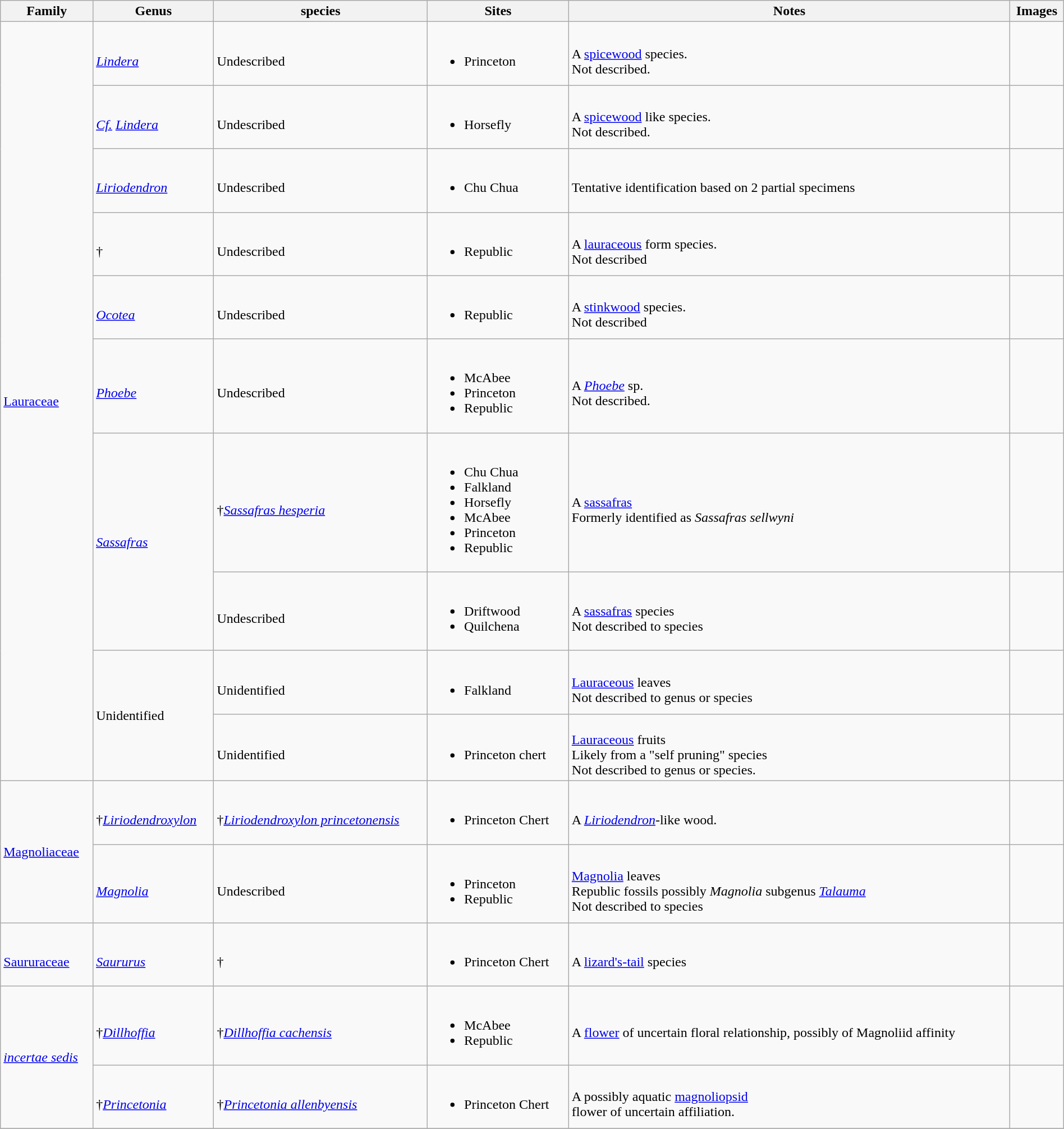<table class="wikitable sortable"  style="margin:auto; width:100%;">
<tr>
<th>Family</th>
<th>Genus</th>
<th>species</th>
<th>Sites</th>
<th>Notes</th>
<th>Images</th>
</tr>
<tr>
<td rowspan=10><a href='#'>Lauraceae</a></td>
<td><br><em><a href='#'>Lindera</a></em></td>
<td><br>Undescribed</td>
<td><br><ul><li>Princeton</li></ul></td>
<td><br>A <a href='#'>spicewood</a> species.<br>Not described.</td>
<td></td>
</tr>
<tr>
<td><br><em><a href='#'>Cf.</a></em> <em><a href='#'>Lindera</a></em></td>
<td><br>Undescribed</td>
<td><br><ul><li>Horsefly</li></ul></td>
<td><br>A <a href='#'>spicewood</a> like species.<br>Not described.</td>
<td></td>
</tr>
<tr>
<td><br><em><a href='#'>Liriodendron</a></em></td>
<td><br>Undescribed</td>
<td><br><ul><li>Chu Chua</li></ul></td>
<td><br>Tentative identification based on 2 partial specimens</td>
<td></td>
</tr>
<tr>
<td><br>†</td>
<td><br>Undescribed</td>
<td><br><ul><li>Republic</li></ul></td>
<td><br>A <a href='#'>lauraceous</a> form species.<br> Not described</td>
<td></td>
</tr>
<tr>
<td><br><em><a href='#'>Ocotea</a></em></td>
<td><br>Undescribed</td>
<td><br><ul><li>Republic</li></ul></td>
<td><br>A <a href='#'>stinkwood</a> species.<br> Not described</td>
<td></td>
</tr>
<tr>
<td><br><em><a href='#'>Phoebe</a></em></td>
<td><br>Undescribed</td>
<td><br><ul><li>McAbee</li><li>Princeton</li><li>Republic</li></ul></td>
<td><br>A <em><a href='#'>Phoebe</a></em> sp.<br> Not described.</td>
<td></td>
</tr>
<tr>
<td rowspan=2><em><a href='#'>Sassafras</a></em></td>
<td><br>†<em><a href='#'>Sassafras hesperia</a></em></td>
<td><br><ul><li>Chu Chua</li><li>Falkland</li><li>Horsefly</li><li>McAbee</li><li>Princeton</li><li>Republic</li></ul></td>
<td><br>A <a href='#'>sassafras</a><br>Formerly identified as <em>Sassafras sellwyni</em></td>
<td><br></td>
</tr>
<tr>
<td><br>Undescribed</td>
<td><br><ul><li>Driftwood</li><li>Quilchena</li></ul></td>
<td><br>A <a href='#'>sassafras</a> species<br>Not described to species</td>
<td></td>
</tr>
<tr>
<td rowspan=2>Unidentified</td>
<td><br>Unidentified</td>
<td><br><ul><li>Falkland</li></ul></td>
<td><br><a href='#'>Lauraceous</a> leaves<br>Not described to genus or species</td>
<td></td>
</tr>
<tr>
<td><br>Unidentified</td>
<td><br><ul><li>Princeton chert</li></ul></td>
<td><br><a href='#'>Lauraceous</a> fruits<br>Likely from a "self pruning" species<br>Not described to genus or species.</td>
<td></td>
</tr>
<tr>
<td rowspan=2><a href='#'>Magnoliaceae</a></td>
<td><br>†<em><a href='#'>Liriodendroxylon</a></em></td>
<td><br>†<em><a href='#'>Liriodendroxylon princetonensis</a></em></td>
<td><br><ul><li>Princeton Chert</li></ul></td>
<td><br>A <em><a href='#'>Liriodendron</a></em>-like wood.</td>
<td></td>
</tr>
<tr>
<td><br><em><a href='#'>Magnolia</a></em></td>
<td><br>Undescribed</td>
<td><br><ul><li>Princeton</li><li>Republic</li></ul></td>
<td><br><a href='#'>Magnolia</a> leaves<br> Republic fossils possibly <em>Magnolia</em> subgenus <em><a href='#'>Talauma</a></em><br>
Not described to species</td>
<td><br></td>
</tr>
<tr>
<td><br><a href='#'>Saururaceae</a></td>
<td><br><em><a href='#'>Saururus</a></em></td>
<td><br>†</td>
<td><br><ul><li>Princeton Chert</li></ul></td>
<td><br>A <a href='#'>lizard's-tail</a> species</td>
<td></td>
</tr>
<tr>
<td rowspan=2><em><a href='#'>incertae sedis</a></em></td>
<td><br>†<em><a href='#'>Dillhoffia</a></em></td>
<td><br>†<em><a href='#'>Dillhoffia cachensis</a></em></td>
<td><br><ul><li>McAbee</li><li>Republic</li></ul></td>
<td><br>A <a href='#'>flower</a> of uncertain floral relationship, possibly of Magnoliid affinity</td>
<td><br></td>
</tr>
<tr>
<td><br>†<em><a href='#'>Princetonia</a></em></td>
<td><br>†<em><a href='#'>Princetonia allenbyensis</a></em></td>
<td><br><ul><li>Princeton Chert</li></ul></td>
<td><br>A possibly aquatic <a href='#'>magnoliopsid</a><br> flower of uncertain affiliation.</td>
<td></td>
</tr>
<tr>
</tr>
</table>
